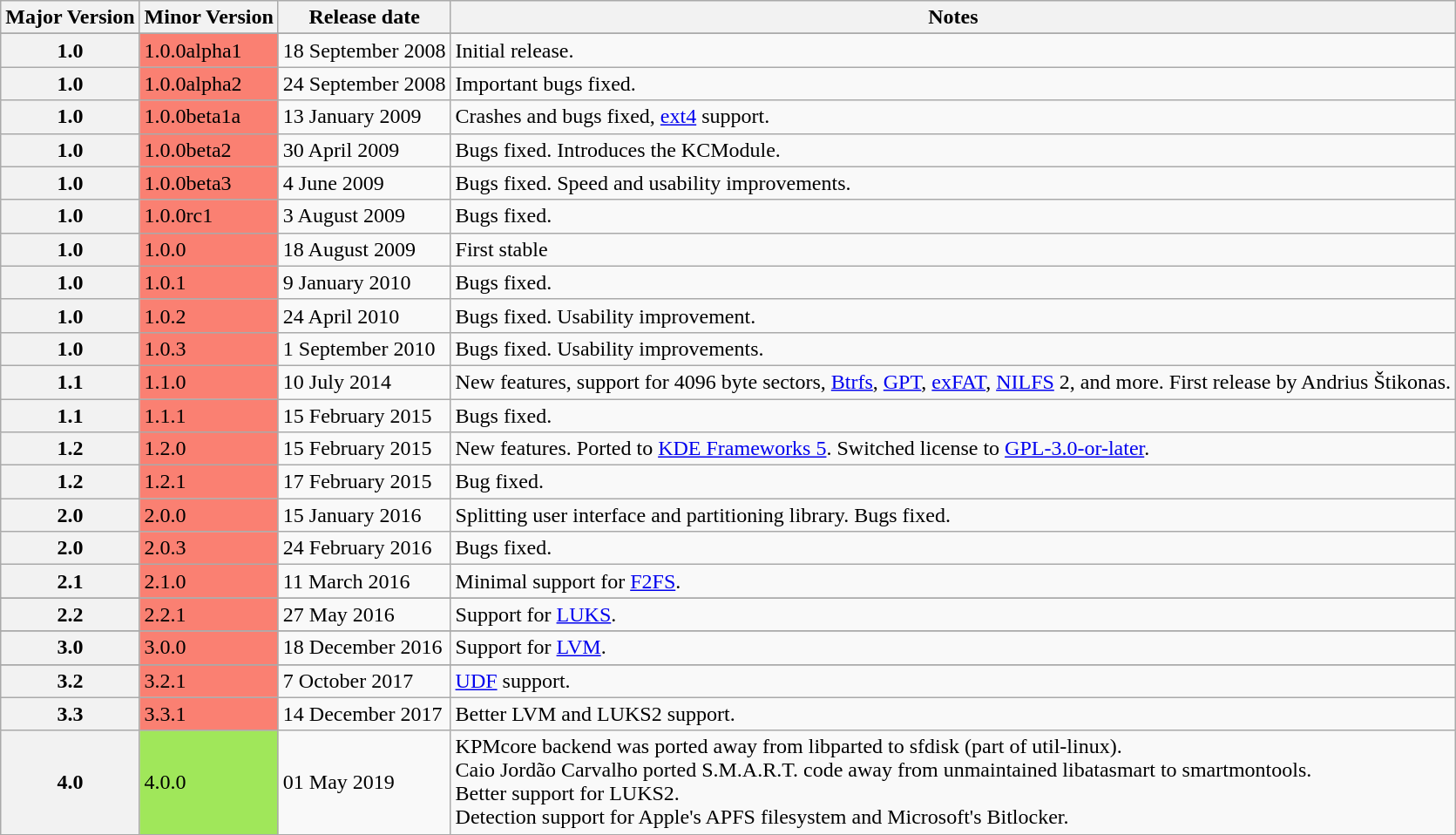<table class="wikitable">
<tr>
<th>Major Version</th>
<th>Minor Version</th>
<th>Release date</th>
<th>Notes</th>
</tr>
<tr --->
</tr>
<tr>
<th>1.0</th>
<td style="background-color:#fa8072;">1.0.0alpha1</td>
<td>18 September 2008</td>
<td>Initial release.</td>
</tr>
<tr>
<th>1.0</th>
<td style="background-color:#fa8072;">1.0.0alpha2</td>
<td>24 September 2008</td>
<td>Important bugs fixed.</td>
</tr>
<tr>
<th>1.0</th>
<td style="background-color:#fa8072;">1.0.0beta1a</td>
<td>13 January 2009</td>
<td>Crashes and bugs fixed, <a href='#'>ext4</a> support.</td>
</tr>
<tr>
<th>1.0</th>
<td style="background-color:#fa8072;">1.0.0beta2</td>
<td>30 April 2009</td>
<td>Bugs fixed. Introduces the KCModule.</td>
</tr>
<tr>
<th>1.0</th>
<td style="background-color:#fa8072;">1.0.0beta3</td>
<td>4 June 2009</td>
<td>Bugs fixed. Speed and usability improvements.</td>
</tr>
<tr>
<th>1.0</th>
<td style="background-color:#fa8072;">1.0.0rc1</td>
<td>3 August 2009</td>
<td>Bugs fixed.</td>
</tr>
<tr>
<th>1.0</th>
<td style="background-color:#fa8072;">1.0.0</td>
<td>18 August 2009</td>
<td>First stable</td>
</tr>
<tr>
<th>1.0</th>
<td style="background-color:#fa8072;">1.0.1</td>
<td>9 January 2010</td>
<td>Bugs fixed.</td>
</tr>
<tr>
<th>1.0</th>
<td style="background-color:#fa8072;">1.0.2</td>
<td>24 April 2010</td>
<td>Bugs fixed. Usability improvement.</td>
</tr>
<tr>
<th>1.0</th>
<td style="background-color:#fa8072;">1.0.3</td>
<td>1 September 2010</td>
<td>Bugs fixed. Usability improvements.</td>
</tr>
<tr>
<th>1.1</th>
<td style="background-color:#fa8072;">1.1.0</td>
<td>10 July 2014</td>
<td>New features, support for 4096 byte sectors, <a href='#'>Btrfs</a>, <a href='#'>GPT</a>, <a href='#'>exFAT</a>, <a href='#'>NILFS</a> 2, and more. First release by Andrius Štikonas.</td>
</tr>
<tr>
<th>1.1</th>
<td style="background-color:#fa8072;">1.1.1</td>
<td>15 February 2015</td>
<td>Bugs fixed.</td>
</tr>
<tr>
<th>1.2</th>
<td style="background-color:#fa8072;">1.2.0</td>
<td>15 February 2015</td>
<td>New features. Ported to <a href='#'>KDE Frameworks 5</a>. Switched license to <a href='#'>GPL-3.0-or-later</a>.</td>
</tr>
<tr>
<th>1.2</th>
<td style="background-color:#fa8072;">1.2.1</td>
<td>17 February 2015</td>
<td>Bug fixed.</td>
</tr>
<tr>
<th>2.0</th>
<td style="background-color:#fa8072;">2.0.0</td>
<td>15 January 2016</td>
<td>Splitting user interface and partitioning library. Bugs fixed.</td>
</tr>
<tr>
<th>2.0</th>
<td style="background-color:#fa8072;">2.0.3</td>
<td>24 February 2016</td>
<td>Bugs fixed.</td>
</tr>
<tr>
<th>2.1</th>
<td style="background-color:#fa8072;">2.1.0</td>
<td>11 March 2016</td>
<td>Minimal support for <a href='#'>F2FS</a>.</td>
</tr>
<tr>
</tr>
<tr>
<th>2.2</th>
<td style="background-color:#fa8072;">2.2.1</td>
<td>27 May 2016</td>
<td>Support for <a href='#'>LUKS</a>.</td>
</tr>
<tr>
</tr>
<tr>
<th>3.0</th>
<td style="background-color:#fa8072;">3.0.0</td>
<td>18 December 2016</td>
<td>Support for <a href='#'>LVM</a>.</td>
</tr>
<tr>
</tr>
<tr>
<th>3.2</th>
<td style="background-color:#fa8072;">3.2.1</td>
<td>7 October 2017</td>
<td><a href='#'>UDF</a> support.</td>
</tr>
<tr>
<th>3.3</th>
<td style="background-color:#fa8072;">3.3.1</td>
<td>14 December 2017</td>
<td>Better LVM and LUKS2 support.</td>
</tr>
<tr>
<th>4.0</th>
<td style="background-color:#A0E75A;">4.0.0</td>
<td>01 May 2019</td>
<td>KPMcore backend was ported away from libparted to sfdisk (part of util-linux).<br>Caio Jordão Carvalho ported S.M.A.R.T. code away from unmaintained libatasmart to smartmontools.<br>Better support for LUKS2.<br>Detection support for Apple's APFS filesystem and Microsoft's Bitlocker.</td>
</tr>
<tr>
</tr>
</table>
